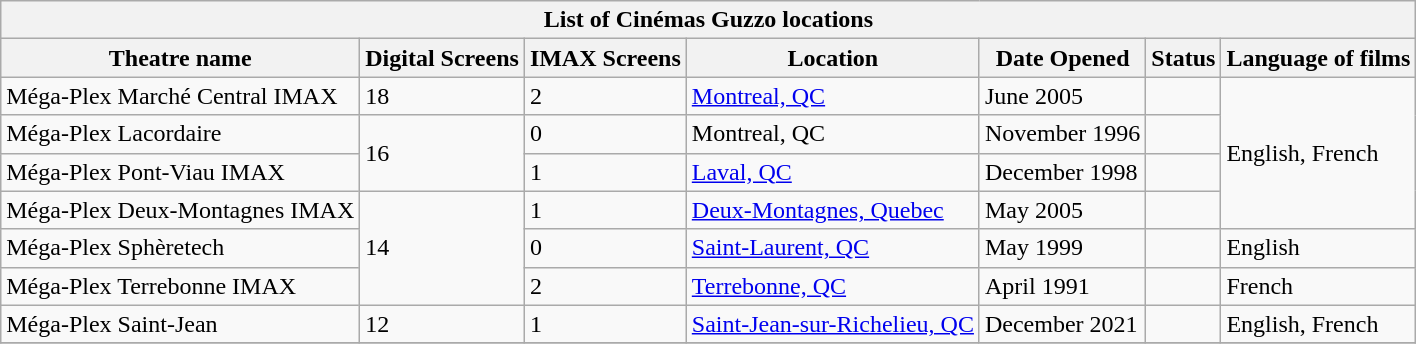<table class="wikitable sortable">
<tr>
<th colspan="7">List of Cinémas Guzzo locations</th>
</tr>
<tr>
<th>Theatre name</th>
<th>Digital Screens</th>
<th>IMAX Screens</th>
<th>Location</th>
<th>Date Opened</th>
<th>Status</th>
<th>Language of films</th>
</tr>
<tr>
<td>Méga-Plex Marché Central IMAX</td>
<td>18</td>
<td>2</td>
<td><a href='#'>Montreal, QC</a></td>
<td>June 2005</td>
<td></td>
<td rowspan="4">English, French</td>
</tr>
<tr>
<td>Méga-Plex Lacordaire</td>
<td rowspan="2">16</td>
<td>0</td>
<td>Montreal, QC</td>
<td>November 1996</td>
<td></td>
</tr>
<tr>
<td>Méga-Plex Pont-Viau IMAX</td>
<td>1</td>
<td><a href='#'>Laval, QC</a></td>
<td>December 1998</td>
<td></td>
</tr>
<tr>
<td>Méga-Plex Deux-Montagnes IMAX</td>
<td rowspan="3">14</td>
<td>1</td>
<td><a href='#'>Deux-Montagnes, Quebec</a></td>
<td>May 2005</td>
<td></td>
</tr>
<tr>
<td>Méga-Plex Sphèretech</td>
<td>0</td>
<td><a href='#'>Saint-Laurent, QC</a></td>
<td>May 1999</td>
<td></td>
<td>English</td>
</tr>
<tr>
<td>Méga-Plex Terrebonne IMAX</td>
<td>2</td>
<td><a href='#'>Terrebonne, QC</a></td>
<td>April 1991</td>
<td></td>
<td>French</td>
</tr>
<tr>
<td>Méga-Plex Saint-Jean</td>
<td>12</td>
<td>1</td>
<td><a href='#'>Saint-Jean-sur-Richelieu, QC</a></td>
<td>December 2021</td>
<td></td>
<td>English, French</td>
</tr>
<tr>
</tr>
</table>
